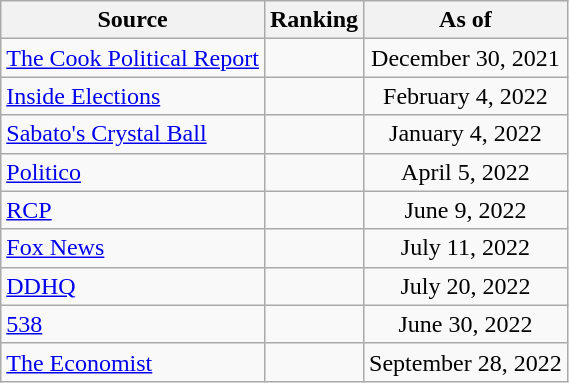<table class="wikitable" style="text-align:center">
<tr>
<th>Source</th>
<th>Ranking</th>
<th>As of</th>
</tr>
<tr>
<td align=left><a href='#'>The Cook Political Report</a></td>
<td></td>
<td>December 30, 2021</td>
</tr>
<tr>
<td align=left><a href='#'>Inside Elections</a></td>
<td></td>
<td>February 4, 2022</td>
</tr>
<tr>
<td align=left><a href='#'>Sabato's Crystal Ball</a></td>
<td></td>
<td>January 4, 2022</td>
</tr>
<tr>
<td align=left><a href='#'>Politico</a></td>
<td></td>
<td>April 5, 2022</td>
</tr>
<tr>
<td align="left"><a href='#'>RCP</a></td>
<td></td>
<td>June 9, 2022</td>
</tr>
<tr>
<td align=left><a href='#'>Fox News</a></td>
<td></td>
<td>July 11, 2022</td>
</tr>
<tr>
<td align="left"><a href='#'>DDHQ</a></td>
<td></td>
<td>July 20, 2022</td>
</tr>
<tr>
<td align="left"><a href='#'>538</a></td>
<td></td>
<td>June 30, 2022</td>
</tr>
<tr>
<td align="left"><a href='#'>The Economist</a></td>
<td></td>
<td>September 28, 2022</td>
</tr>
</table>
